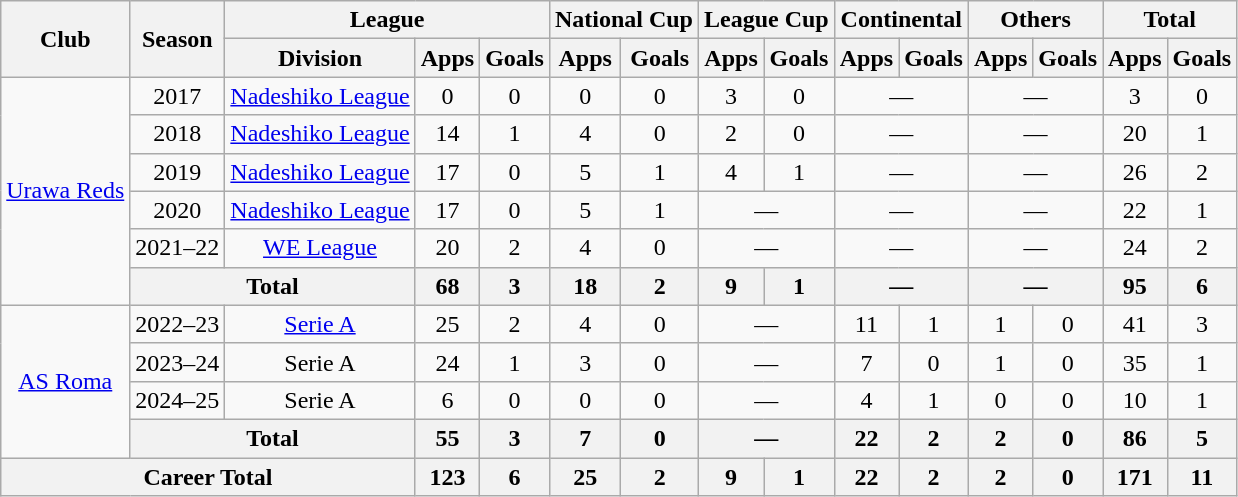<table class="wikitable" style="text-align:center">
<tr>
<th rowspan="2">Club</th>
<th rowspan="2">Season</th>
<th colspan="3">League</th>
<th colspan="2">National Cup</th>
<th colspan="2">League Cup</th>
<th colspan="2">Continental</th>
<th colspan="2">Others</th>
<th colspan="2">Total</th>
</tr>
<tr>
<th>Division</th>
<th>Apps</th>
<th>Goals</th>
<th>Apps</th>
<th>Goals</th>
<th>Apps</th>
<th>Goals</th>
<th>Apps</th>
<th>Goals</th>
<th>Apps</th>
<th>Goals</th>
<th>Apps</th>
<th>Goals</th>
</tr>
<tr>
<td rowspan="6"><a href='#'>Urawa Reds</a></td>
<td>2017</td>
<td><a href='#'>Nadeshiko League</a></td>
<td>0</td>
<td>0</td>
<td>0</td>
<td>0</td>
<td>3</td>
<td>0</td>
<td colspan="2">—</td>
<td colspan="2">—</td>
<td>3</td>
<td>0</td>
</tr>
<tr>
<td>2018</td>
<td><a href='#'>Nadeshiko League</a></td>
<td>14</td>
<td>1</td>
<td>4</td>
<td>0</td>
<td>2</td>
<td>0</td>
<td colspan="2">—</td>
<td colspan="2">—</td>
<td>20</td>
<td>1</td>
</tr>
<tr>
<td>2019</td>
<td><a href='#'>Nadeshiko League</a></td>
<td>17</td>
<td>0</td>
<td>5</td>
<td>1</td>
<td>4</td>
<td>1</td>
<td colspan="2">—</td>
<td colspan="2">—</td>
<td>26</td>
<td>2</td>
</tr>
<tr>
<td>2020</td>
<td><a href='#'>Nadeshiko League</a></td>
<td>17</td>
<td>0</td>
<td>5</td>
<td>1</td>
<td colspan="2">—</td>
<td colspan="2">—</td>
<td colspan="2">—</td>
<td>22</td>
<td>1</td>
</tr>
<tr>
<td>2021–22</td>
<td><a href='#'>WE League</a></td>
<td>20</td>
<td>2</td>
<td>4</td>
<td>0</td>
<td colspan="2">—</td>
<td colspan="2">—</td>
<td colspan="2">—</td>
<td>24</td>
<td>2</td>
</tr>
<tr>
<th colspan="2">Total</th>
<th>68</th>
<th>3</th>
<th>18</th>
<th>2</th>
<th>9</th>
<th>1</th>
<th colspan="2">—</th>
<th colspan="2">—</th>
<th>95</th>
<th>6</th>
</tr>
<tr>
<td rowspan="4"><a href='#'>AS Roma</a></td>
<td>2022–23</td>
<td><a href='#'>Serie A</a></td>
<td>25</td>
<td>2</td>
<td>4</td>
<td>0</td>
<td colspan="2">—</td>
<td>11</td>
<td>1</td>
<td>1</td>
<td>0</td>
<td>41</td>
<td>3</td>
</tr>
<tr>
<td>2023–24</td>
<td>Serie A</td>
<td>24</td>
<td>1</td>
<td>3</td>
<td>0</td>
<td colspan="2">—</td>
<td>7</td>
<td>0</td>
<td>1</td>
<td>0</td>
<td>35</td>
<td>1</td>
</tr>
<tr>
<td>2024–25</td>
<td>Serie A</td>
<td>6</td>
<td>0</td>
<td>0</td>
<td>0</td>
<td colspan="2">—</td>
<td>4</td>
<td>1</td>
<td>0</td>
<td>0</td>
<td>10</td>
<td>1</td>
</tr>
<tr>
<th colspan="2">Total</th>
<th>55</th>
<th>3</th>
<th>7</th>
<th>0</th>
<th colspan="2">—</th>
<th>22</th>
<th>2</th>
<th>2</th>
<th>0</th>
<th>86</th>
<th>5</th>
</tr>
<tr>
<th colspan="3">Career Total</th>
<th>123</th>
<th>6</th>
<th>25</th>
<th>2</th>
<th>9</th>
<th>1</th>
<th>22</th>
<th>2</th>
<th>2</th>
<th>0</th>
<th>171</th>
<th>11</th>
</tr>
</table>
